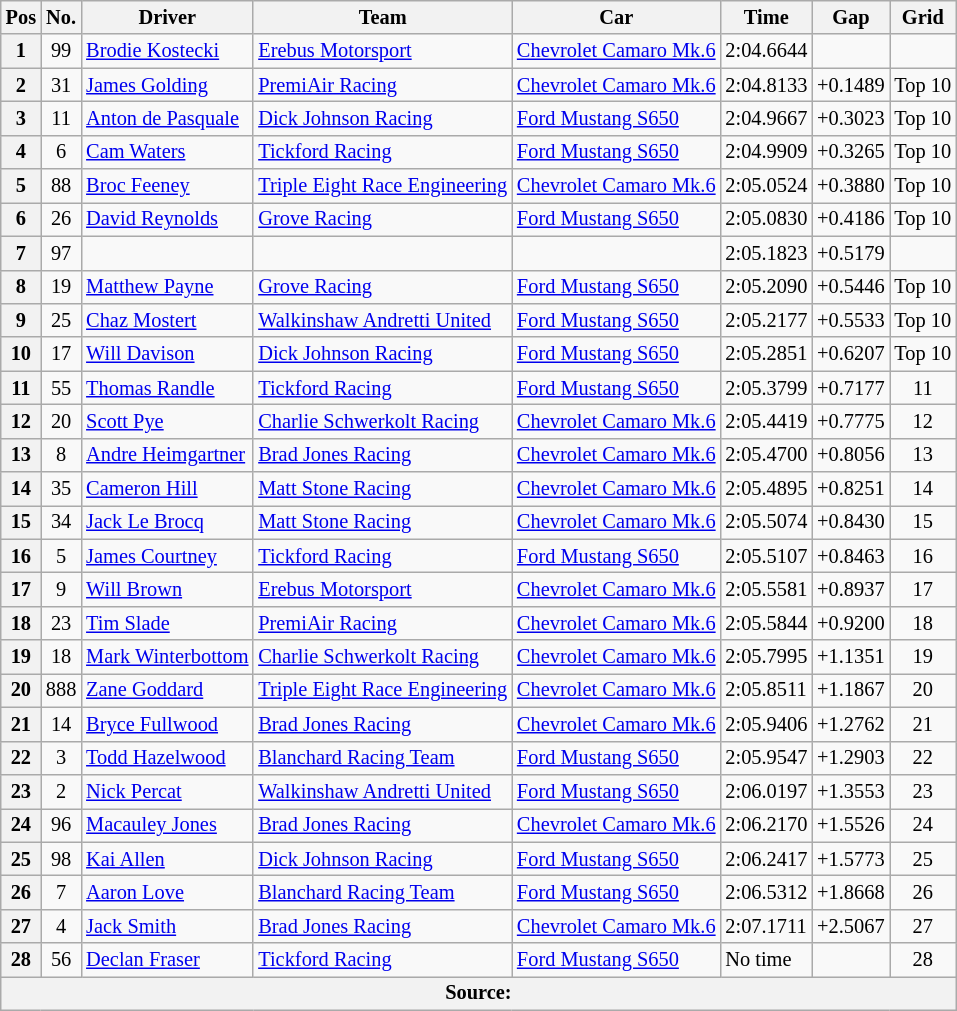<table class="wikitable" style=font-size:85%;>
<tr>
<th>Pos</th>
<th>No.</th>
<th>Driver</th>
<th>Team</th>
<th>Car</th>
<th>Time</th>
<th>Gap</th>
<th>Grid</th>
</tr>
<tr>
<th>1</th>
<td align=center>99</td>
<td> <a href='#'>Brodie Kostecki</a></td>
<td><a href='#'>Erebus Motorsport</a></td>
<td><a href='#'>Chevrolet Camaro Mk.6</a></td>
<td>2:04.6644</td>
<td></td>
<td align=center></td>
</tr>
<tr>
<th>2</th>
<td align=center>31</td>
<td> <a href='#'>James Golding</a></td>
<td><a href='#'>PremiAir Racing</a></td>
<td><a href='#'>Chevrolet Camaro Mk.6</a></td>
<td>2:04.8133</td>
<td>+0.1489</td>
<td align=center>Top 10</td>
</tr>
<tr>
<th>3</th>
<td align=center>11</td>
<td> <a href='#'>Anton de Pasquale</a></td>
<td><a href='#'>Dick Johnson Racing</a></td>
<td><a href='#'>Ford Mustang S650</a></td>
<td>2:04.9667</td>
<td>+0.3023</td>
<td align=center>Top 10</td>
</tr>
<tr>
<th>4</th>
<td align=center>6</td>
<td> <a href='#'>Cam Waters</a></td>
<td><a href='#'>Tickford Racing</a></td>
<td><a href='#'>Ford Mustang S650</a></td>
<td>2:04.9909</td>
<td>+0.3265</td>
<td align=center>Top 10</td>
</tr>
<tr>
<th>5</th>
<td align=center>88</td>
<td> <a href='#'>Broc Feeney</a></td>
<td><a href='#'>Triple Eight Race Engineering</a></td>
<td><a href='#'>Chevrolet Camaro Mk.6</a></td>
<td>2:05.0524</td>
<td>+0.3880</td>
<td align=center>Top 10</td>
</tr>
<tr>
<th>6</th>
<td align=center>26</td>
<td> <a href='#'>David Reynolds</a></td>
<td><a href='#'>Grove Racing</a></td>
<td><a href='#'>Ford Mustang S650</a></td>
<td>2:05.0830</td>
<td>+0.4186</td>
<td align=center>Top 10</td>
</tr>
<tr>
<th>7</th>
<td align=center>97</td>
<td></td>
<td></td>
<td></td>
<td>2:05.1823</td>
<td>+0.5179</td>
<td align=center></td>
</tr>
<tr>
<th>8</th>
<td align=center>19</td>
<td> <a href='#'>Matthew Payne</a></td>
<td><a href='#'>Grove Racing</a></td>
<td><a href='#'>Ford Mustang S650</a></td>
<td>2:05.2090</td>
<td>+0.5446</td>
<td align=center>Top 10</td>
</tr>
<tr>
<th>9</th>
<td align=center>25</td>
<td> <a href='#'>Chaz Mostert</a></td>
<td><a href='#'>Walkinshaw Andretti United</a></td>
<td><a href='#'>Ford Mustang S650</a></td>
<td>2:05.2177</td>
<td>+0.5533</td>
<td align=center>Top 10</td>
</tr>
<tr>
<th>10</th>
<td align=center>17</td>
<td> <a href='#'>Will Davison</a></td>
<td><a href='#'>Dick Johnson Racing</a></td>
<td><a href='#'>Ford Mustang S650</a></td>
<td>2:05.2851</td>
<td>+0.6207</td>
<td align=center>Top 10</td>
</tr>
<tr>
<th>11</th>
<td align=center>55</td>
<td> <a href='#'>Thomas Randle</a></td>
<td><a href='#'>Tickford Racing</a></td>
<td><a href='#'>Ford Mustang S650</a></td>
<td>2:05.3799</td>
<td>+0.7177</td>
<td align=center>11</td>
</tr>
<tr>
<th>12</th>
<td align=center>20</td>
<td> <a href='#'>Scott Pye</a></td>
<td><a href='#'>Charlie Schwerkolt Racing</a></td>
<td><a href='#'>Chevrolet Camaro Mk.6</a></td>
<td>2:05.4419</td>
<td>+0.7775</td>
<td align=center>12</td>
</tr>
<tr>
<th>13</th>
<td align=center>8</td>
<td> <a href='#'>Andre Heimgartner</a></td>
<td><a href='#'>Brad Jones Racing</a></td>
<td><a href='#'>Chevrolet Camaro Mk.6</a></td>
<td>2:05.4700</td>
<td>+0.8056</td>
<td align=center>13</td>
</tr>
<tr>
<th>14</th>
<td align=center>35</td>
<td> <a href='#'>Cameron Hill</a></td>
<td><a href='#'>Matt Stone Racing</a></td>
<td><a href='#'>Chevrolet Camaro Mk.6</a></td>
<td>2:05.4895</td>
<td>+0.8251</td>
<td align=center>14</td>
</tr>
<tr>
<th>15</th>
<td align=center>34</td>
<td> <a href='#'>Jack Le Brocq</a></td>
<td><a href='#'>Matt Stone Racing</a></td>
<td><a href='#'>Chevrolet Camaro Mk.6</a></td>
<td>2:05.5074</td>
<td>+0.8430</td>
<td align=center>15</td>
</tr>
<tr>
<th>16</th>
<td align=center>5</td>
<td> <a href='#'>James Courtney</a></td>
<td><a href='#'>Tickford Racing</a></td>
<td><a href='#'>Ford Mustang S650</a></td>
<td>2:05.5107</td>
<td>+0.8463</td>
<td align=center>16</td>
</tr>
<tr>
<th>17</th>
<td align=center>9</td>
<td> <a href='#'>Will Brown</a></td>
<td><a href='#'>Erebus Motorsport</a></td>
<td><a href='#'>Chevrolet Camaro Mk.6</a></td>
<td>2:05.5581</td>
<td>+0.8937</td>
<td align=center>17</td>
</tr>
<tr>
<th>18</th>
<td align=center>23</td>
<td> <a href='#'>Tim Slade</a></td>
<td><a href='#'>PremiAir Racing</a></td>
<td><a href='#'>Chevrolet Camaro Mk.6</a></td>
<td>2:05.5844</td>
<td>+0.9200</td>
<td align=center>18</td>
</tr>
<tr>
<th>19</th>
<td align=center>18</td>
<td> <a href='#'>Mark Winterbottom</a></td>
<td><a href='#'>Charlie Schwerkolt Racing</a></td>
<td><a href='#'>Chevrolet Camaro Mk.6</a></td>
<td>2:05.7995</td>
<td>+1.1351</td>
<td align=center>19</td>
</tr>
<tr>
<th>20</th>
<td align=center>888</td>
<td> <a href='#'>Zane Goddard</a></td>
<td><a href='#'>Triple Eight Race Engineering</a></td>
<td><a href='#'>Chevrolet Camaro Mk.6</a></td>
<td>2:05.8511</td>
<td>+1.1867</td>
<td align=center>20</td>
</tr>
<tr>
<th>21</th>
<td align=center>14</td>
<td> <a href='#'>Bryce Fullwood</a></td>
<td><a href='#'>Brad Jones Racing</a></td>
<td><a href='#'>Chevrolet Camaro Mk.6</a></td>
<td>2:05.9406</td>
<td>+1.2762</td>
<td align=center>21</td>
</tr>
<tr>
<th>22</th>
<td align=center>3</td>
<td> <a href='#'>Todd Hazelwood</a></td>
<td><a href='#'>Blanchard Racing Team</a></td>
<td><a href='#'>Ford Mustang S650</a></td>
<td>2:05.9547</td>
<td>+1.2903</td>
<td align=center>22</td>
</tr>
<tr>
<th>23</th>
<td align=center>2</td>
<td> <a href='#'>Nick Percat</a></td>
<td><a href='#'>Walkinshaw Andretti United</a></td>
<td><a href='#'>Ford Mustang S650</a></td>
<td>2:06.0197</td>
<td>+1.3553</td>
<td align=center>23</td>
</tr>
<tr>
<th>24</th>
<td align=center>96</td>
<td> <a href='#'>Macauley Jones</a></td>
<td><a href='#'>Brad Jones Racing</a></td>
<td><a href='#'>Chevrolet Camaro Mk.6</a></td>
<td>2:06.2170</td>
<td>+1.5526</td>
<td align=center>24</td>
</tr>
<tr>
<th>25</th>
<td align=center>98</td>
<td> <a href='#'>Kai Allen</a></td>
<td><a href='#'>Dick Johnson Racing</a></td>
<td><a href='#'>Ford Mustang S650</a></td>
<td>2:06.2417</td>
<td>+1.5773</td>
<td align=center>25</td>
</tr>
<tr>
<th>26</th>
<td align=center>7</td>
<td> <a href='#'>Aaron Love</a></td>
<td><a href='#'>Blanchard Racing Team</a></td>
<td><a href='#'>Ford Mustang S650</a></td>
<td>2:06.5312</td>
<td>+1.8668</td>
<td align=center>26</td>
</tr>
<tr>
<th>27</th>
<td align=center>4</td>
<td> <a href='#'>Jack Smith</a></td>
<td><a href='#'>Brad Jones Racing</a></td>
<td><a href='#'>Chevrolet Camaro Mk.6</a></td>
<td>2:07.1711</td>
<td>+2.5067</td>
<td align=center>27</td>
</tr>
<tr>
<th>28</th>
<td align=center>56</td>
<td> <a href='#'>Declan Fraser</a></td>
<td><a href='#'>Tickford Racing</a></td>
<td><a href='#'>Ford Mustang S650</a></td>
<td>No time</td>
<td></td>
<td align=center>28</td>
</tr>
<tr>
<th colspan=8>Source:</th>
</tr>
</table>
